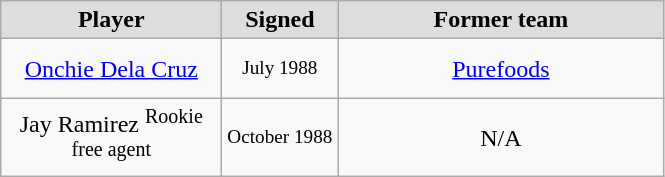<table class="wikitable" style="text-align: center">
<tr align="center" bgcolor="#dddddd">
<td style="width:140px"><strong>Player</strong></td>
<td style="width:70px"><strong>Signed</strong></td>
<td style="width:210px"><strong>Former team</strong></td>
</tr>
<tr style="height:40px">
<td><a href='#'>Onchie Dela Cruz</a></td>
<td style="font-size: 80%">July 1988</td>
<td><a href='#'>Purefoods</a></td>
</tr>
<tr style="height:40px">
<td>Jay Ramirez <sup>Rookie free agent</sup></td>
<td style="font-size: 80%">October 1988</td>
<td>N/A</td>
</tr>
</table>
